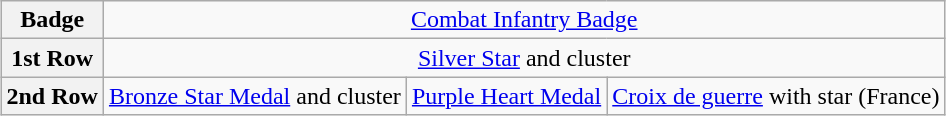<table class="wikitable" style="margin:1em auto; text-align:center;">
<tr>
<th>Badge</th>
<td colspan="3"><a href='#'>Combat Infantry Badge</a></td>
</tr>
<tr>
<th>1st Row</th>
<td colspan="3"><a href='#'>Silver Star</a> and cluster</td>
</tr>
<tr>
<th>2nd Row</th>
<td><a href='#'>Bronze Star Medal</a> and cluster</td>
<td><a href='#'>Purple Heart Medal</a></td>
<td><a href='#'>Croix de guerre</a> with star (France)</td>
</tr>
</table>
